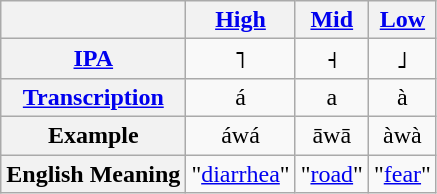<table class="wikitable" style="text-align:center;">
<tr>
<th></th>
<th><a href='#'>High</a></th>
<th><a href='#'>Mid</a></th>
<th><a href='#'>Low</a></th>
</tr>
<tr>
<th><a href='#'>IPA</a></th>
<td>˥ </td>
<td>˧ </td>
<td>˩ </td>
</tr>
<tr>
<th><a href='#'>Transcription</a></th>
<td>á</td>
<td>a</td>
<td>à</td>
</tr>
<tr>
<th>Example</th>
<td>áwá </td>
<td>āwā </td>
<td>àwà </td>
</tr>
<tr>
<th>English Meaning</th>
<td>"<a href='#'>diarrhea</a>"</td>
<td>"<a href='#'>road</a>"</td>
<td>"<a href='#'>fear</a>"</td>
</tr>
</table>
